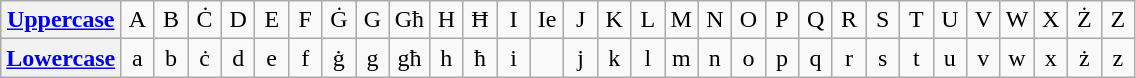<table class=wikitable style=text-align:center>
<tr>
<th><a href='#'>Uppercase</a></th>
<td width="15">A</td>
<td width="15">B</td>
<td width="15">Ċ</td>
<td width="15">D</td>
<td width="15">E</td>
<td width="15">F</td>
<td width="15">Ġ</td>
<td width="15">G</td>
<td width="15">Għ</td>
<td width="15">H</td>
<td width="15">Ħ</td>
<td width="15">I</td>
<td width="15">Ie</td>
<td width="15">J</td>
<td width="15">K</td>
<td width="15">L</td>
<td width="15">M</td>
<td width="15">N</td>
<td width="15">O</td>
<td width="15">P</td>
<td width="15">Q</td>
<td width="15">R</td>
<td width="15">S</td>
<td width="15">T</td>
<td width="15">U</td>
<td width="15">V</td>
<td width="15">W</td>
<td width="15">X</td>
<td width="15">Ż</td>
<td width="15">Z</td>
</tr>
<tr>
<th><a href='#'>Lowercase</a></th>
<td>a</td>
<td>b</td>
<td>ċ</td>
<td>d</td>
<td>e</td>
<td>f</td>
<td>ġ</td>
<td>g</td>
<td>għ</td>
<td>h</td>
<td>ħ</td>
<td>i</td>
<td></td>
<td>j</td>
<td>k</td>
<td>l</td>
<td>m</td>
<td>n</td>
<td>o</td>
<td>p</td>
<td>q</td>
<td>r</td>
<td>s</td>
<td>t</td>
<td>u</td>
<td>v</td>
<td>w</td>
<td>x</td>
<td>ż</td>
<td>z</td>
</tr>
</table>
